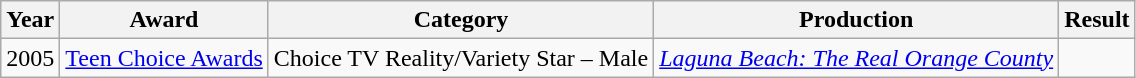<table class="wikitable sortable">
<tr>
<th>Year</th>
<th>Award</th>
<th>Category</th>
<th>Production</th>
<th>Result</th>
</tr>
<tr>
<td>2005</td>
<td><a href='#'>Teen Choice Awards</a></td>
<td>Choice TV Reality/Variety Star – Male</td>
<td><em><a href='#'>Laguna Beach: The Real Orange County</a></em></td>
<td></td>
</tr>
</table>
